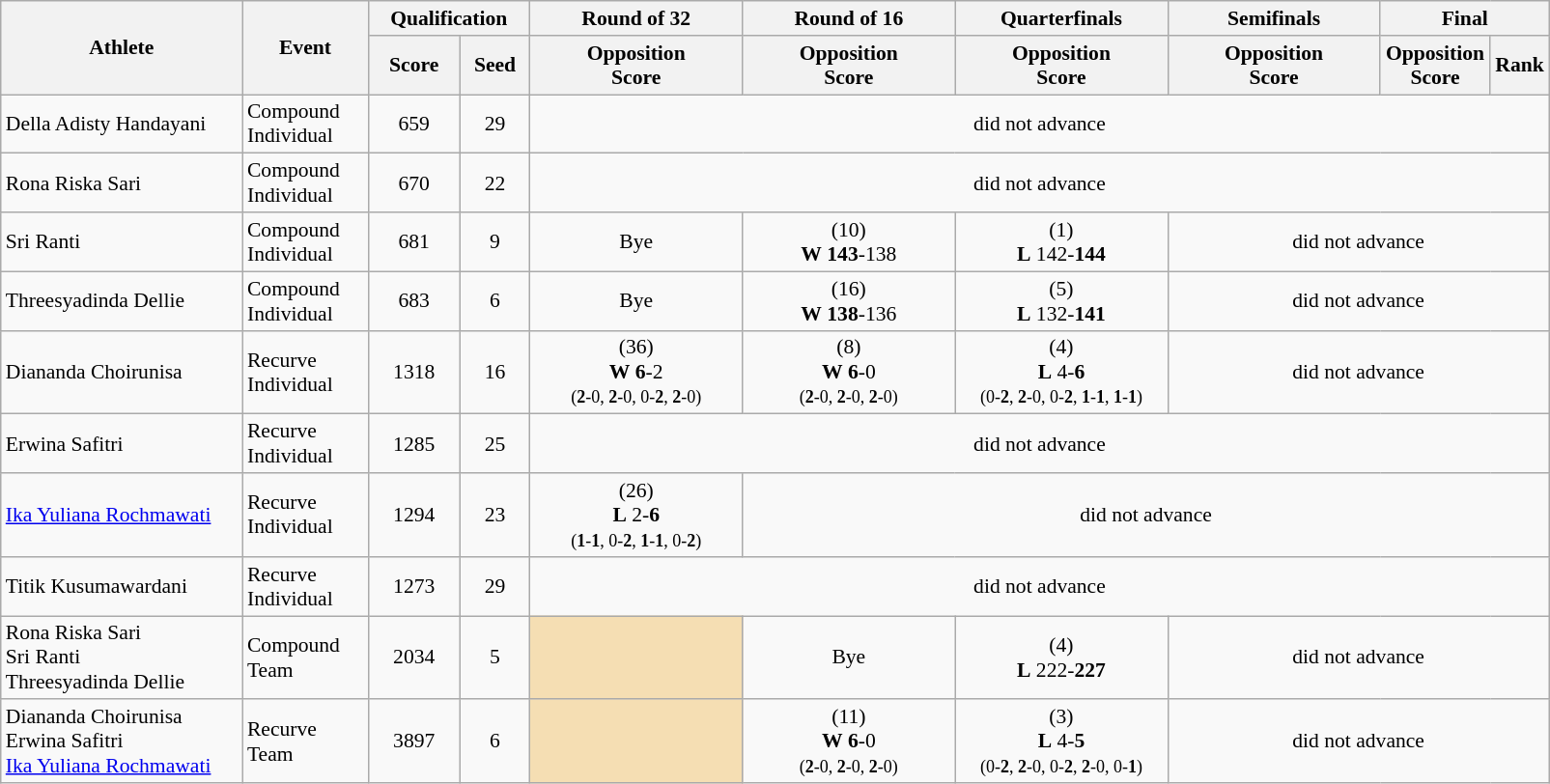<table class="wikitable" style="font-size:90%; text-align:center">
<tr>
<th width="160" rowspan="2">Athlete</th>
<th width="80" rowspan="2">Event</th>
<th width="105" colspan="2">Qualification</th>
<th width="140">Round of 32</th>
<th width="140">Round of 16</th>
<th width="140">Quarterfinals</th>
<th width="140">Semifinals</th>
<th width="110" colspan="2">Final</th>
</tr>
<tr>
<th width="55">Score</th>
<th width="40">Seed</th>
<th>Opposition<br>Score</th>
<th>Opposition<br>Score</th>
<th>Opposition<br>Score</th>
<th>Opposition<br>Score</th>
<th>Opposition<br>Score</th>
<th>Rank</th>
</tr>
<tr>
<td align=left>Della Adisty Handayani</td>
<td align=left>Compound Individual</td>
<td align="center">659</td>
<td align="center">29</td>
<td align="center" colspan=6>did not advance</td>
</tr>
<tr>
<td align=left>Rona Riska Sari</td>
<td align=left>Compound Individual</td>
<td align="center">670</td>
<td align="center">22</td>
<td align="center" colspan=6>did not advance</td>
</tr>
<tr>
<td align=left>Sri Ranti</td>
<td align=left>Compound Individual</td>
<td align="center">681</td>
<td align="center">9</td>
<td align="center">Bye</td>
<td align="center">(10)  <br> <strong>W</strong> <strong>143</strong>-138</td>
<td align="center">(1)  <br> <strong>L</strong> 142-<strong>144</strong></td>
<td align="center" colspan=3>did not advance</td>
</tr>
<tr>
<td align=left>Threesyadinda Dellie</td>
<td align=left>Compound Individual</td>
<td align="center">683</td>
<td align="center">6</td>
<td align="center">Bye</td>
<td align="center">(16)  <br> <strong>W</strong> <strong>138</strong>-136</td>
<td align="center">(5)  <br> <strong>L</strong> 132-<strong>141</strong></td>
<td align="center" colspan=3>did not advance</td>
</tr>
<tr>
<td align=left>Diananda Choirunisa</td>
<td align=left>Recurve Individual</td>
<td align="center">1318</td>
<td align="center">16</td>
<td align="center">(36)  <br> <strong>W</strong> <strong>6</strong>-2 <br> <small>(<strong>2</strong>-0, <strong>2</strong>-0, 0-<strong>2</strong>, <strong>2</strong>-0)</small></td>
<td align="center">(8)  <br> <strong>W</strong> <strong>6</strong>-0 <br> <small>(<strong>2</strong>-0, <strong>2</strong>-0, <strong>2</strong>-0)</small></td>
<td align="center">(4)  <br> <strong>L</strong> 4-<strong>6</strong> <br> <small>(0-<strong>2</strong>, <strong>2</strong>-0, 0-<strong>2</strong>, <strong>1</strong>-<strong>1</strong>, <strong>1</strong>-<strong>1</strong>)</small></td>
<td align="center" colspan=3>did not advance</td>
</tr>
<tr>
<td align=left>Erwina Safitri</td>
<td align=left>Recurve Individual</td>
<td align="center">1285</td>
<td align="center">25</td>
<td align="center" colspan=6>did not advance</td>
</tr>
<tr>
<td align=left><a href='#'>Ika Yuliana Rochmawati</a></td>
<td align=left>Recurve Individual</td>
<td align="center">1294</td>
<td align="center">23</td>
<td align="center">(26)  <br> <strong>L</strong> 2-<strong>6</strong> <br> <small>(<strong>1</strong>-<strong>1</strong>, 0-<strong>2</strong>, <strong>1</strong>-<strong>1</strong>, 0-<strong>2</strong>)</small></td>
<td align="center" colspan=5>did not advance</td>
</tr>
<tr>
<td align=left>Titik Kusumawardani</td>
<td align=left>Recurve Individual</td>
<td align="center">1273</td>
<td align="center">29</td>
<td align="center" colspan=6>did not advance</td>
</tr>
<tr>
<td align=left>Rona Riska Sari <br> Sri Ranti <br> Threesyadinda Dellie</td>
<td align=left>Compound Team</td>
<td align="center">2034</td>
<td align="center">5</td>
<td align="center" bgcolor="wheat"></td>
<td align="center">Bye</td>
<td align="center">(4)  <br> <strong>L</strong> 222-<strong>227</strong></td>
<td align="center" colspan=3>did not advance</td>
</tr>
<tr>
<td align=left>Diananda Choirunisa <br> Erwina Safitri <br> <a href='#'>Ika Yuliana Rochmawati</a></td>
<td align=left>Recurve Team</td>
<td align="center">3897</td>
<td align="center">6</td>
<td align="center" bgcolor="wheat"></td>
<td align="center">(11)  <br> <strong>W</strong> <strong>6</strong>-0 <br> <small>(<strong>2</strong>-0, <strong>2</strong>-0, <strong>2</strong>-0)</small></td>
<td align="center">(3)  <br> <strong>L</strong> 4-<strong>5</strong> <br> <small>(0-<strong>2</strong>, <strong>2</strong>-0, 0-<strong>2</strong>, <strong>2</strong>-0, 0-<strong>1</strong>)</small></td>
<td align="center" colspan=3>did not advance</td>
</tr>
</table>
